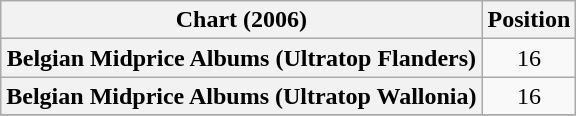<table class="wikitable plainrowheaders sortable" style="text-align:center">
<tr>
<th scope="col">Chart (2006)</th>
<th scope="col">Position</th>
</tr>
<tr>
<th scope="row">Belgian Midprice Albums (Ultratop Flanders)</th>
<td style="text-align:center;">16</td>
</tr>
<tr>
<th scope="row">Belgian Midprice Albums (Ultratop Wallonia)</th>
<td style="text-align:center;">16</td>
</tr>
<tr>
</tr>
</table>
